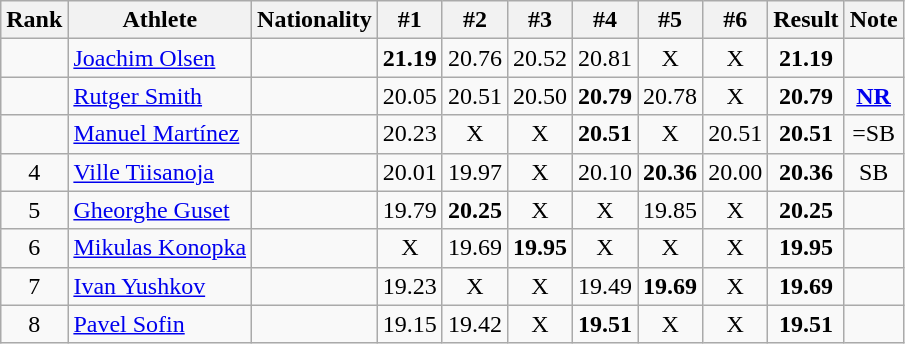<table class="wikitable" style="text-align:center">
<tr>
<th>Rank</th>
<th>Athlete</th>
<th>Nationality</th>
<th>#1</th>
<th>#2</th>
<th>#3</th>
<th>#4</th>
<th>#5</th>
<th>#6</th>
<th>Result</th>
<th>Note</th>
</tr>
<tr>
<td></td>
<td align=left><a href='#'>Joachim Olsen</a></td>
<td align=left></td>
<td><strong>21.19</strong></td>
<td>20.76</td>
<td>20.52</td>
<td>20.81</td>
<td>X</td>
<td>X</td>
<td><strong>21.19</strong></td>
<td></td>
</tr>
<tr>
<td></td>
<td align=left><a href='#'>Rutger Smith</a></td>
<td align=left></td>
<td>20.05</td>
<td>20.51</td>
<td>20.50</td>
<td><strong>20.79</strong></td>
<td>20.78</td>
<td>X</td>
<td><strong>20.79</strong></td>
<td><strong><a href='#'>NR</a></strong></td>
</tr>
<tr>
<td></td>
<td align=left><a href='#'>Manuel Martínez</a></td>
<td align=left></td>
<td>20.23</td>
<td>X</td>
<td>X</td>
<td><strong>20.51</strong></td>
<td>X</td>
<td>20.51</td>
<td><strong>20.51</strong></td>
<td>=SB</td>
</tr>
<tr>
<td>4</td>
<td align=left><a href='#'>Ville Tiisanoja</a></td>
<td align=left></td>
<td>20.01</td>
<td>19.97</td>
<td>X</td>
<td>20.10</td>
<td><strong>20.36</strong></td>
<td>20.00</td>
<td><strong>20.36</strong></td>
<td>SB</td>
</tr>
<tr>
<td>5</td>
<td align=left><a href='#'>Gheorghe Guset</a></td>
<td align=left></td>
<td>19.79</td>
<td><strong>20.25</strong></td>
<td>X</td>
<td>X</td>
<td>19.85</td>
<td>X</td>
<td><strong>20.25</strong></td>
<td></td>
</tr>
<tr>
<td>6</td>
<td align=left><a href='#'>Mikulas Konopka</a></td>
<td align=left></td>
<td>X</td>
<td>19.69</td>
<td><strong>19.95</strong></td>
<td>X</td>
<td>X</td>
<td>X</td>
<td><strong>19.95</strong></td>
<td></td>
</tr>
<tr>
<td>7</td>
<td align=left><a href='#'>Ivan Yushkov</a></td>
<td align=left></td>
<td>19.23</td>
<td>X</td>
<td>X</td>
<td>19.49</td>
<td><strong>19.69</strong></td>
<td>X</td>
<td><strong>19.69</strong></td>
<td></td>
</tr>
<tr>
<td>8</td>
<td align=left><a href='#'>Pavel Sofin</a></td>
<td align=left></td>
<td>19.15</td>
<td>19.42</td>
<td>X</td>
<td><strong>19.51</strong></td>
<td>X</td>
<td>X</td>
<td><strong>19.51</strong></td>
<td></td>
</tr>
</table>
